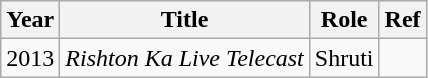<table class="wikitable">
<tr>
<th>Year</th>
<th>Title</th>
<th>Role</th>
<th>Ref</th>
</tr>
<tr>
<td>2013</td>
<td><em>Rishton Ka Live Telecast</em></td>
<td>Shruti</td>
<td></td>
</tr>
</table>
